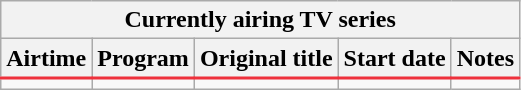<table class="wikitable" style="text-align:center;">
<tr>
<th colspan="5">Currently airing TV series</th>
</tr>
<tr style="border-bottom:solid 2px #EE313C;">
<th>Airtime</th>
<th>Program</th>
<th>Original title</th>
<th>Start date</th>
<th>Notes</th>
</tr>
<tr>
<td></td>
<td></td>
<td></td>
<td></td>
<td></td>
</tr>
</table>
